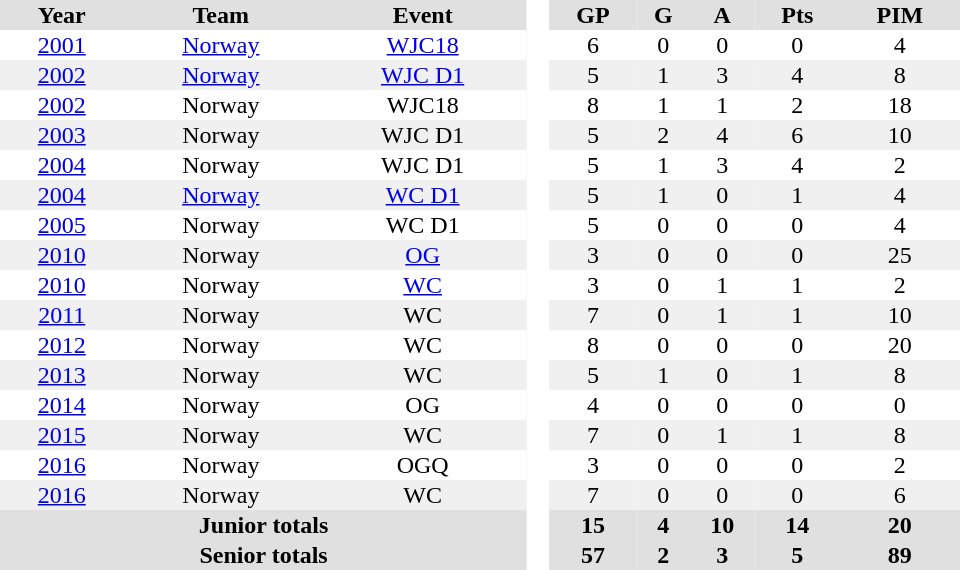<table border="0" cellpadding="1" cellspacing="0" style="text-align:center; width:40em">
<tr ALIGN="center" bgcolor="#e0e0e0">
<th>Year</th>
<th>Team</th>
<th>Event</th>
<th ALIGN="center" rowspan="99" bgcolor="#ffffff"> </th>
<th>GP</th>
<th>G</th>
<th>A</th>
<th>Pts</th>
<th>PIM</th>
</tr>
<tr>
<td><a href='#'>2001</a></td>
<td><a href='#'>Norway</a></td>
<td><a href='#'>WJC18</a></td>
<td>6</td>
<td>0</td>
<td>0</td>
<td>0</td>
<td>4</td>
</tr>
<tr bgcolor="#f0f0f0">
<td><a href='#'>2002</a></td>
<td><a href='#'>Norway</a></td>
<td><a href='#'>WJC D1</a></td>
<td>5</td>
<td>1</td>
<td>3</td>
<td>4</td>
<td>8</td>
</tr>
<tr>
<td><a href='#'>2002</a></td>
<td>Norway</td>
<td>WJC18</td>
<td>8</td>
<td>1</td>
<td>1</td>
<td>2</td>
<td>18</td>
</tr>
<tr bgcolor="#f0f0f0">
<td><a href='#'>2003</a></td>
<td>Norway</td>
<td>WJC D1</td>
<td>5</td>
<td>2</td>
<td>4</td>
<td>6</td>
<td>10</td>
</tr>
<tr>
<td><a href='#'>2004</a></td>
<td>Norway</td>
<td>WJC D1</td>
<td>5</td>
<td>1</td>
<td>3</td>
<td>4</td>
<td>2</td>
</tr>
<tr bgcolor="#f0f0f0">
<td><a href='#'>2004</a></td>
<td><a href='#'>Norway</a></td>
<td><a href='#'>WC D1</a></td>
<td>5</td>
<td>1</td>
<td>0</td>
<td>1</td>
<td>4</td>
</tr>
<tr>
<td><a href='#'>2005</a></td>
<td>Norway</td>
<td>WC D1</td>
<td>5</td>
<td>0</td>
<td>0</td>
<td>0</td>
<td>4</td>
</tr>
<tr bgcolor="#f0f0f0">
<td><a href='#'>2010</a></td>
<td>Norway</td>
<td><a href='#'>OG</a></td>
<td>3</td>
<td>0</td>
<td>0</td>
<td>0</td>
<td>25</td>
</tr>
<tr>
<td><a href='#'>2010</a></td>
<td>Norway</td>
<td><a href='#'>WC</a></td>
<td>3</td>
<td>0</td>
<td>1</td>
<td>1</td>
<td>2</td>
</tr>
<tr bgcolor="#f0f0f0">
<td><a href='#'>2011</a></td>
<td>Norway</td>
<td>WC</td>
<td>7</td>
<td>0</td>
<td>1</td>
<td>1</td>
<td>10</td>
</tr>
<tr>
<td><a href='#'>2012</a></td>
<td>Norway</td>
<td>WC</td>
<td>8</td>
<td>0</td>
<td>0</td>
<td>0</td>
<td>20</td>
</tr>
<tr bgcolor="#f0f0f0">
<td><a href='#'>2013</a></td>
<td>Norway</td>
<td>WC</td>
<td>5</td>
<td>1</td>
<td>0</td>
<td>1</td>
<td>8</td>
</tr>
<tr>
<td><a href='#'>2014</a></td>
<td>Norway</td>
<td>OG</td>
<td>4</td>
<td>0</td>
<td>0</td>
<td>0</td>
<td>0</td>
</tr>
<tr bgcolor="#f0f0f0">
<td><a href='#'>2015</a></td>
<td>Norway</td>
<td>WC</td>
<td>7</td>
<td>0</td>
<td>1</td>
<td>1</td>
<td>8</td>
</tr>
<tr>
<td><a href='#'>2016</a></td>
<td>Norway</td>
<td>OGQ</td>
<td>3</td>
<td>0</td>
<td>0</td>
<td>0</td>
<td>2</td>
</tr>
<tr bgcolor="#f0f0f0">
<td><a href='#'>2016</a></td>
<td>Norway</td>
<td>WC</td>
<td>7</td>
<td>0</td>
<td>0</td>
<td>0</td>
<td>6</td>
</tr>
<tr bgcolor="#e0e0e0">
<th colspan=3>Junior totals</th>
<th>15</th>
<th>4</th>
<th>10</th>
<th>14</th>
<th>20</th>
</tr>
<tr bgcolor="#e0e0e0">
<th colspan=3>Senior totals</th>
<th>57</th>
<th>2</th>
<th>3</th>
<th>5</th>
<th>89</th>
</tr>
</table>
